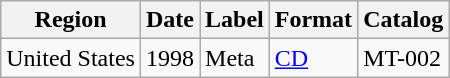<table class="wikitable">
<tr>
<th>Region</th>
<th>Date</th>
<th>Label</th>
<th>Format</th>
<th>Catalog</th>
</tr>
<tr>
<td>United States</td>
<td>1998</td>
<td>Meta</td>
<td><a href='#'>CD</a></td>
<td>MT-002</td>
</tr>
</table>
